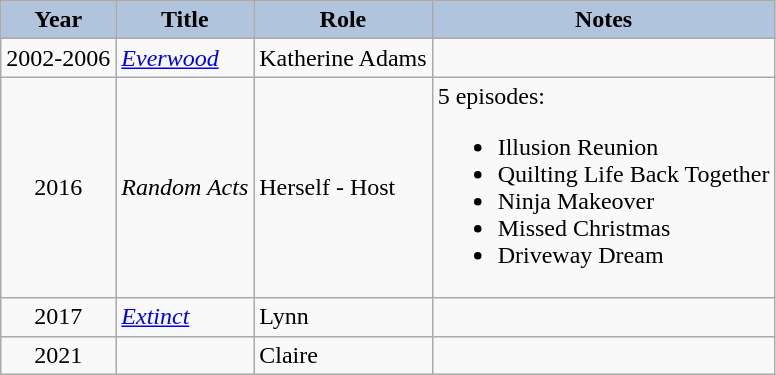<table class="wikitable">
<tr>
<th style="background:#B0C4DE;">Year</th>
<th style="background:#B0C4DE;">Title</th>
<th style="background:#B0C4DE;">Role</th>
<th style="background:#B0C4DE;">Notes</th>
</tr>
<tr>
<td align="center">2002-2006</td>
<td><em><a href='#'>Everwood</a></em></td>
<td>Katherine Adams</td>
<td></td>
</tr>
<tr>
<td align="center">2016</td>
<td><em>Random Acts</em></td>
<td>Herself - Host</td>
<td>5 episodes:<br><ul><li>Illusion Reunion</li><li>Quilting Life Back Together</li><li>Ninja Makeover</li><li>Missed Christmas</li><li>Driveway Dream</li></ul></td>
</tr>
<tr>
<td align="center">2017</td>
<td><em><a href='#'>Extinct</a></em></td>
<td>Lynn</td>
<td></td>
</tr>
<tr>
<td align="center">2021</td>
<td><em></em></td>
<td>Claire</td>
<td></td>
</tr>
</table>
